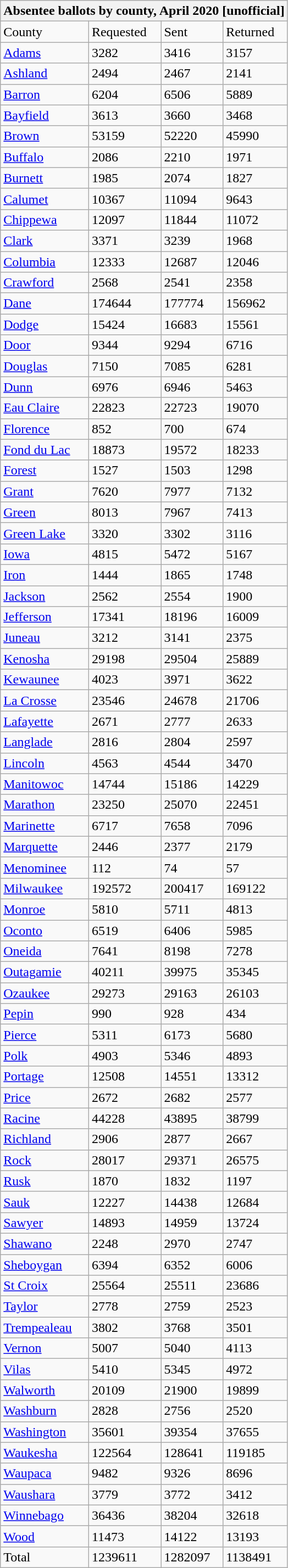<table class="wikitable collapsible collapsed">
<tr>
<th colspan=4>Absentee ballots by county, April 2020 [unofficial]</th>
</tr>
<tr>
<td>County</td>
<td>Requested</td>
<td>Sent</td>
<td>Returned</td>
</tr>
<tr>
<td><a href='#'>Adams</a></td>
<td>3282</td>
<td>3416</td>
<td>3157</td>
</tr>
<tr>
<td><a href='#'>Ashland</a></td>
<td>2494</td>
<td>2467</td>
<td>2141</td>
</tr>
<tr>
<td><a href='#'>Barron</a></td>
<td>6204</td>
<td>6506</td>
<td>5889</td>
</tr>
<tr>
<td><a href='#'>Bayfield</a></td>
<td>3613</td>
<td>3660</td>
<td>3468</td>
</tr>
<tr>
<td><a href='#'>Brown</a></td>
<td>53159</td>
<td>52220</td>
<td>45990</td>
</tr>
<tr>
<td><a href='#'>Buffalo</a></td>
<td>2086</td>
<td>2210</td>
<td>1971</td>
</tr>
<tr>
<td><a href='#'>Burnett</a></td>
<td>1985</td>
<td>2074</td>
<td>1827</td>
</tr>
<tr>
<td><a href='#'>Calumet</a></td>
<td>10367</td>
<td>11094</td>
<td>9643</td>
</tr>
<tr>
<td><a href='#'>Chippewa</a></td>
<td>12097</td>
<td>11844</td>
<td>11072</td>
</tr>
<tr>
<td><a href='#'>Clark</a></td>
<td>3371</td>
<td>3239</td>
<td>1968</td>
</tr>
<tr>
<td><a href='#'>Columbia</a></td>
<td>12333</td>
<td>12687</td>
<td>12046</td>
</tr>
<tr>
<td><a href='#'>Crawford</a></td>
<td>2568</td>
<td>2541</td>
<td>2358</td>
</tr>
<tr>
<td><a href='#'>Dane</a></td>
<td>174644</td>
<td>177774</td>
<td>156962</td>
</tr>
<tr>
<td><a href='#'>Dodge</a></td>
<td>15424</td>
<td>16683</td>
<td>15561</td>
</tr>
<tr>
<td><a href='#'>Door</a></td>
<td>9344</td>
<td>9294</td>
<td>6716</td>
</tr>
<tr>
<td><a href='#'>Douglas</a></td>
<td>7150</td>
<td>7085</td>
<td>6281</td>
</tr>
<tr>
<td><a href='#'>Dunn</a></td>
<td>6976</td>
<td>6946</td>
<td>5463</td>
</tr>
<tr>
<td><a href='#'>Eau Claire</a></td>
<td>22823</td>
<td>22723</td>
<td>19070</td>
</tr>
<tr>
<td><a href='#'>Florence</a></td>
<td>852</td>
<td>700</td>
<td>674</td>
</tr>
<tr>
<td><a href='#'>Fond du Lac</a></td>
<td>18873</td>
<td>19572</td>
<td>18233</td>
</tr>
<tr>
<td><a href='#'>Forest</a></td>
<td>1527</td>
<td>1503</td>
<td>1298</td>
</tr>
<tr>
<td><a href='#'>Grant</a></td>
<td>7620</td>
<td>7977</td>
<td>7132</td>
</tr>
<tr>
<td><a href='#'>Green</a></td>
<td>8013</td>
<td>7967</td>
<td>7413</td>
</tr>
<tr>
<td><a href='#'>Green Lake</a></td>
<td>3320</td>
<td>3302</td>
<td>3116</td>
</tr>
<tr>
<td><a href='#'>Iowa</a></td>
<td>4815</td>
<td>5472</td>
<td>5167</td>
</tr>
<tr>
<td><a href='#'>Iron</a></td>
<td>1444</td>
<td>1865</td>
<td>1748</td>
</tr>
<tr>
<td><a href='#'>Jackson</a></td>
<td>2562</td>
<td>2554</td>
<td>1900</td>
</tr>
<tr>
<td><a href='#'>Jefferson</a></td>
<td>17341</td>
<td>18196</td>
<td>16009</td>
</tr>
<tr>
<td><a href='#'>Juneau</a></td>
<td>3212</td>
<td>3141</td>
<td>2375</td>
</tr>
<tr>
<td><a href='#'>Kenosha</a></td>
<td>29198</td>
<td>29504</td>
<td>25889</td>
</tr>
<tr>
<td><a href='#'>Kewaunee</a></td>
<td>4023</td>
<td>3971</td>
<td>3622</td>
</tr>
<tr>
<td><a href='#'>La Crosse</a></td>
<td>23546</td>
<td>24678</td>
<td>21706</td>
</tr>
<tr>
<td><a href='#'>Lafayette</a></td>
<td>2671</td>
<td>2777</td>
<td>2633</td>
</tr>
<tr>
<td><a href='#'>Langlade</a></td>
<td>2816</td>
<td>2804</td>
<td>2597</td>
</tr>
<tr>
<td><a href='#'>Lincoln</a></td>
<td>4563</td>
<td>4544</td>
<td>3470</td>
</tr>
<tr>
<td><a href='#'>Manitowoc</a></td>
<td>14744</td>
<td>15186</td>
<td>14229</td>
</tr>
<tr>
<td><a href='#'>Marathon</a></td>
<td>23250</td>
<td>25070</td>
<td>22451</td>
</tr>
<tr>
<td><a href='#'>Marinette</a></td>
<td>6717</td>
<td>7658</td>
<td>7096</td>
</tr>
<tr>
<td><a href='#'>Marquette</a></td>
<td>2446</td>
<td>2377</td>
<td>2179</td>
</tr>
<tr>
<td><a href='#'>Menominee</a></td>
<td>112</td>
<td>74</td>
<td>57</td>
</tr>
<tr>
<td><a href='#'>Milwaukee</a></td>
<td>192572</td>
<td>200417</td>
<td>169122</td>
</tr>
<tr>
<td><a href='#'>Monroe</a></td>
<td>5810</td>
<td>5711</td>
<td>4813</td>
</tr>
<tr>
<td><a href='#'>Oconto</a></td>
<td>6519</td>
<td>6406</td>
<td>5985</td>
</tr>
<tr>
<td><a href='#'>Oneida</a></td>
<td>7641</td>
<td>8198</td>
<td>7278</td>
</tr>
<tr>
<td><a href='#'>Outagamie</a></td>
<td>40211</td>
<td>39975</td>
<td>35345</td>
</tr>
<tr>
<td><a href='#'>Ozaukee</a></td>
<td>29273</td>
<td>29163</td>
<td>26103</td>
</tr>
<tr>
<td><a href='#'>Pepin</a></td>
<td>990</td>
<td>928</td>
<td>434</td>
</tr>
<tr>
<td><a href='#'>Pierce</a></td>
<td>5311</td>
<td>6173</td>
<td>5680</td>
</tr>
<tr>
<td><a href='#'>Polk</a></td>
<td>4903</td>
<td>5346</td>
<td>4893</td>
</tr>
<tr>
<td><a href='#'>Portage</a></td>
<td>12508</td>
<td>14551</td>
<td>13312</td>
</tr>
<tr>
<td><a href='#'>Price</a></td>
<td>2672</td>
<td>2682</td>
<td>2577</td>
</tr>
<tr>
<td><a href='#'>Racine</a></td>
<td>44228</td>
<td>43895</td>
<td>38799</td>
</tr>
<tr>
<td><a href='#'>Richland</a></td>
<td>2906</td>
<td>2877</td>
<td>2667</td>
</tr>
<tr>
<td><a href='#'>Rock</a></td>
<td>28017</td>
<td>29371</td>
<td>26575</td>
</tr>
<tr>
<td><a href='#'>Rusk</a></td>
<td>1870</td>
<td>1832</td>
<td>1197</td>
</tr>
<tr>
<td><a href='#'>Sauk</a></td>
<td>12227</td>
<td>14438</td>
<td>12684</td>
</tr>
<tr>
<td><a href='#'>Sawyer</a></td>
<td>14893</td>
<td>14959</td>
<td>13724</td>
</tr>
<tr>
<td><a href='#'>Shawano</a></td>
<td>2248</td>
<td>2970</td>
<td>2747</td>
</tr>
<tr>
<td><a href='#'>Sheboygan</a></td>
<td>6394</td>
<td>6352</td>
<td>6006</td>
</tr>
<tr>
<td><a href='#'>St Croix</a></td>
<td>25564</td>
<td>25511</td>
<td>23686</td>
</tr>
<tr>
<td><a href='#'>Taylor</a></td>
<td>2778</td>
<td>2759</td>
<td>2523</td>
</tr>
<tr>
<td><a href='#'>Trempealeau</a></td>
<td>3802</td>
<td>3768</td>
<td>3501</td>
</tr>
<tr>
<td><a href='#'>Vernon</a></td>
<td>5007</td>
<td>5040</td>
<td>4113</td>
</tr>
<tr>
<td><a href='#'>Vilas</a></td>
<td>5410</td>
<td>5345</td>
<td>4972</td>
</tr>
<tr>
<td><a href='#'>Walworth</a></td>
<td>20109</td>
<td>21900</td>
<td>19899</td>
</tr>
<tr>
<td><a href='#'>Washburn</a></td>
<td>2828</td>
<td>2756</td>
<td>2520</td>
</tr>
<tr>
<td><a href='#'>Washington</a></td>
<td>35601</td>
<td>39354</td>
<td>37655</td>
</tr>
<tr>
<td><a href='#'>Waukesha</a></td>
<td>122564</td>
<td>128641</td>
<td>119185</td>
</tr>
<tr>
<td><a href='#'>Waupaca</a></td>
<td>9482</td>
<td>9326</td>
<td>8696</td>
</tr>
<tr>
<td><a href='#'>Waushara</a></td>
<td>3779</td>
<td>3772</td>
<td>3412</td>
</tr>
<tr>
<td><a href='#'>Winnebago</a></td>
<td>36436</td>
<td>38204</td>
<td>32618</td>
</tr>
<tr>
<td><a href='#'>Wood</a></td>
<td>11473</td>
<td>14122</td>
<td>13193</td>
</tr>
<tr>
<td>Total</td>
<td>1239611</td>
<td>1282097</td>
<td>1138491</td>
</tr>
</table>
